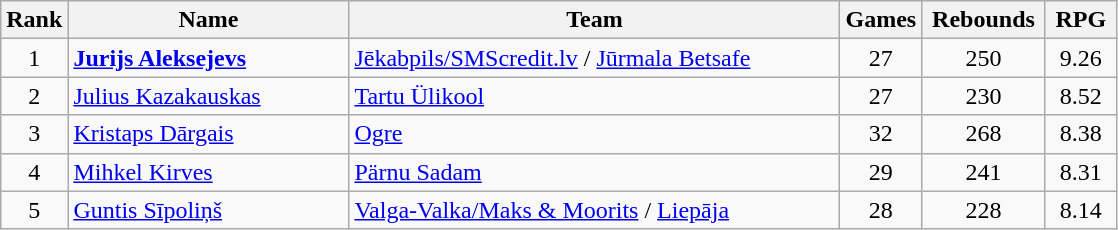<table class="wikitable" style="text-align: center">
<tr>
<th>Rank</th>
<th width=180>Name</th>
<th width=320>Team</th>
<th>Games</th>
<th width=75>Rebounds</th>
<th width=40>RPG</th>
</tr>
<tr>
<td>1</td>
<td align=left> <strong><a href='#'>Jurijs Aleksejevs</a></strong></td>
<td align=left> <a href='#'>Jēkabpils/SMScredit.lv</a> /  <a href='#'>Jūrmala Betsafe</a></td>
<td>27</td>
<td>250</td>
<td>9.26</td>
</tr>
<tr>
<td>2</td>
<td align=left> <a href='#'>Julius Kazakauskas</a></td>
<td align=left> <a href='#'>Tartu Ülikool</a></td>
<td>27</td>
<td>230</td>
<td>8.52</td>
</tr>
<tr>
<td>3</td>
<td align=left> <a href='#'>Kristaps Dārgais</a></td>
<td align=left> <a href='#'>Ogre</a></td>
<td>32</td>
<td>268</td>
<td>8.38</td>
</tr>
<tr>
<td>4</td>
<td align=left> <a href='#'>Mihkel Kirves</a></td>
<td align=left> <a href='#'>Pärnu Sadam</a></td>
<td>29</td>
<td>241</td>
<td>8.31</td>
</tr>
<tr>
<td>5</td>
<td align=left> <a href='#'>Guntis Sīpoliņš</a></td>
<td align=left> <a href='#'>Valga-Valka/Maks & Moorits</a> /  <a href='#'>Liepāja</a></td>
<td>28</td>
<td>228</td>
<td>8.14</td>
</tr>
</table>
